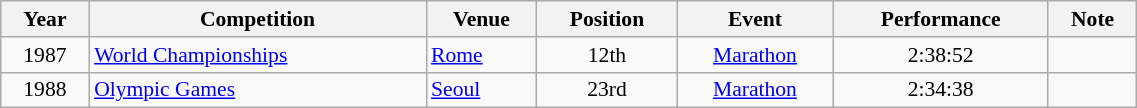<table class="wikitable" width=60% style="font-size:90%; text-align:center;">
<tr>
<th>Year</th>
<th>Competition</th>
<th>Venue</th>
<th>Position</th>
<th>Event</th>
<th>Performance</th>
<th>Note</th>
</tr>
<tr>
<td>1987</td>
<td align=left><a href='#'>World Championships</a></td>
<td align=left> <a href='#'>Rome</a></td>
<td>12th</td>
<td><a href='#'>Marathon</a></td>
<td>2:38:52</td>
<td></td>
</tr>
<tr>
<td>1988</td>
<td align=left><a href='#'>Olympic Games</a></td>
<td align=left> <a href='#'>Seoul</a></td>
<td>23rd</td>
<td><a href='#'>Marathon</a></td>
<td>2:34:38</td>
<td></td>
</tr>
</table>
